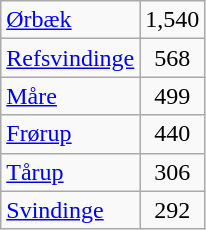<table class="wikitable" style="float:left; margin-right:1em">
<tr>
<td><a href='#'>Ørbæk</a></td>
<td align="center">1,540</td>
</tr>
<tr>
<td><a href='#'>Refsvindinge</a></td>
<td align="center">568</td>
</tr>
<tr>
<td><a href='#'>Måre</a></td>
<td align="center">499</td>
</tr>
<tr>
<td><a href='#'>Frørup</a></td>
<td align="center">440</td>
</tr>
<tr>
<td><a href='#'>Tårup</a></td>
<td align="center">306</td>
</tr>
<tr>
<td><a href='#'>Svindinge</a></td>
<td align="center">292</td>
</tr>
</table>
